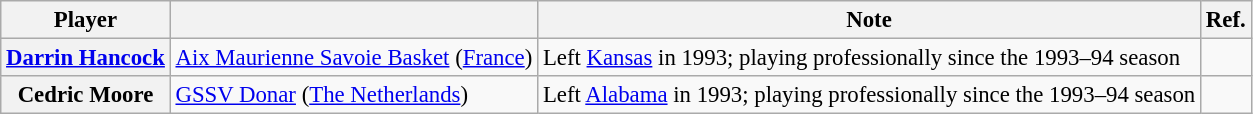<table class="wikitable sortable plainrowheaders" style="text-align:left; font-size:95%">
<tr>
<th>Player</th>
<th></th>
<th class=unsortable>Note</th>
<th class=unsortable>Ref.</th>
</tr>
<tr>
<th scope="row"> <a href='#'>Darrin Hancock</a></th>
<td><a href='#'>Aix Maurienne Savoie Basket</a> (<a href='#'>France</a>)</td>
<td>Left <a href='#'>Kansas</a> in 1993; playing professionally since the 1993–94 season</td>
<td align=center></td>
</tr>
<tr>
<th scope="row"> Cedric Moore</th>
<td><a href='#'>GSSV Donar</a> (<a href='#'>The Netherlands</a>)</td>
<td>Left <a href='#'>Alabama</a> in 1993; playing professionally since the 1993–94 season</td>
<td align=center></td>
</tr>
</table>
